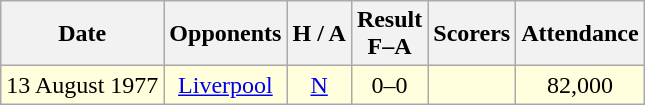<table class="wikitable" style="text-align:center">
<tr>
<th>Date</th>
<th>Opponents</th>
<th>H / A</th>
<th>Result<br>F–A</th>
<th>Scorers</th>
<th>Attendance</th>
</tr>
<tr bgcolor="#ffffdd">
<td>13 August 1977</td>
<td><a href='#'>Liverpool</a></td>
<td><a href='#'>N</a></td>
<td>0–0</td>
<td></td>
<td>82,000</td>
</tr>
</table>
